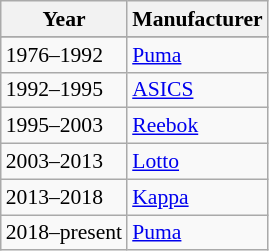<table class="wikitable" style="font-size: 0.9em;">
<tr class="nogrid hintergrundfarbe5">
<th>Year</th>
<th>Manufacturer</th>
</tr>
<tr>
</tr>
<tr class="nogrid">
<td>1976–1992</td>
<td><a href='#'>Puma</a></td>
</tr>
<tr class="nogrid">
<td>1992–1995</td>
<td><a href='#'>ASICS</a></td>
</tr>
<tr class="nogrid">
<td>1995–2003</td>
<td><a href='#'>Reebok</a></td>
</tr>
<tr class="nogrid">
<td>2003–2013</td>
<td><a href='#'>Lotto</a></td>
</tr>
<tr class="nogrid">
<td>2013–2018</td>
<td><a href='#'>Kappa</a></td>
</tr>
<tr class="nogrid">
<td>2018–present</td>
<td><a href='#'>Puma</a></td>
</tr>
</table>
